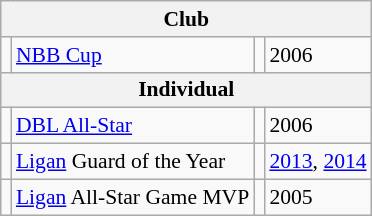<table class="wikitable" style="font-size:90%;">
<tr>
<th colspan=4>Club</th>
</tr>
<tr>
<td></td>
<td><a href='#'>NBB Cup</a></td>
<td></td>
<td>2006</td>
</tr>
<tr>
<th colspan=4>Individual</th>
</tr>
<tr>
<td></td>
<td><a href='#'>DBL All-Star</a></td>
<td></td>
<td>2006</td>
</tr>
<tr>
<td></td>
<td><a href='#'>Ligan</a> Guard of the Year</td>
<td></td>
<td><a href='#'>2013</a>, <a href='#'>2014</a></td>
</tr>
<tr>
<td></td>
<td><a href='#'>Ligan</a> All-Star Game MVP</td>
<td></td>
<td>2005</td>
</tr>
</table>
